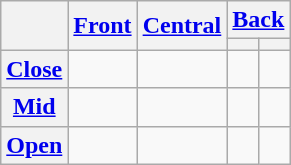<table class="wikitable" style="text-align:center">
<tr>
<th rowspan=2></th>
<th rowspan=2><a href='#'>Front</a></th>
<th rowspan=2><a href='#'>Central</a></th>
<th colspan=2><a href='#'>Back</a></th>
</tr>
<tr>
<th></th>
<th></th>
</tr>
<tr>
<th><a href='#'>Close</a></th>
<td><br> </td>
<td><br> </td>
<td></td>
<td><br> </td>
</tr>
<tr>
<th><a href='#'>Mid</a></th>
<td><br> </td>
<td><br> </td>
<td><br> </td>
<td><br> </td>
</tr>
<tr>
<th><a href='#'>Open</a></th>
<td></td>
<td><br> </td>
<td></td>
<td></td>
</tr>
</table>
